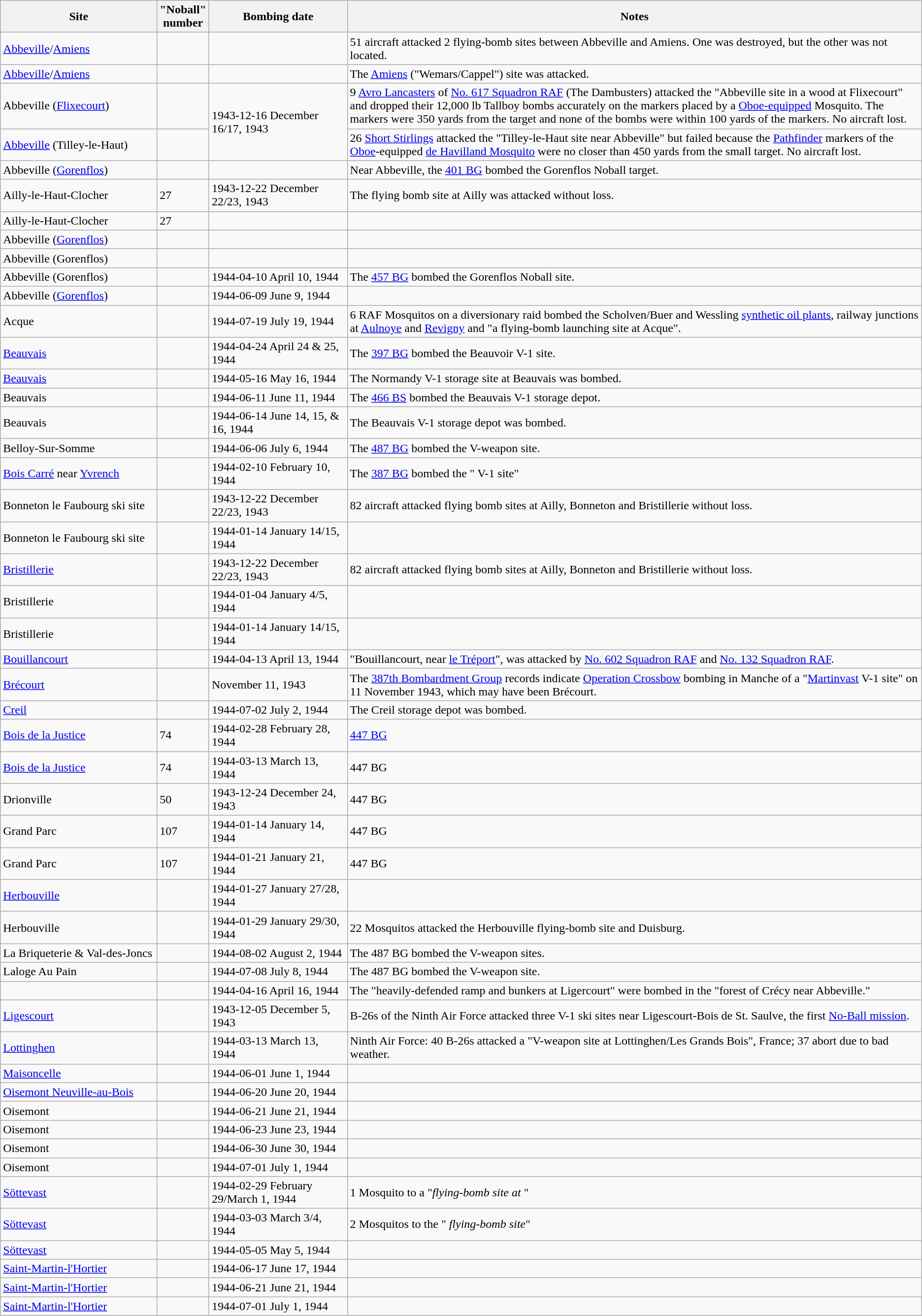<table class="wikitable sortable">
<tr>
<th style="width:17%;">Site</th>
<th>"Noball"<br> number</th>
<th style="width:15%;">Bombing date</th>
<th>Notes</th>
</tr>
<tr>
<td><a href='#'>Abbeville</a>/<a href='#'>Amiens</a></td>
<td></td>
<td></td>
<td> 51 aircraft attacked 2 flying-bomb sites between Abbeville and Amiens. One was destroyed, but the other was not located. </td>
</tr>
<tr>
<td><a href='#'>Abbeville</a>/<a href='#'>Amiens</a></td>
<td></td>
<td></td>
<td> The <a href='#'>Amiens</a> ("Wemars/Cappel") site was attacked.</td>
</tr>
<tr>
<td>Abbeville (<a href='#'>Flixecourt</a>)</td>
<td></td>
<td rowspan="2"><span>1943-12-16</span> December 16/17, 1943</td>
<td> 9 <a href='#'>Avro Lancasters</a> of <a href='#'>No. 617 Squadron RAF</a> (The Dambusters) attacked the "Abbeville site in a wood at Flixecourt" and dropped their 12,000 lb Tallboy bombs accurately on the markers placed by a <a href='#'>Oboe-equipped</a> Mosquito. The markers were 350 yards from the target and none of the bombs were within 100 yards of the markers. No aircraft lost.</td>
</tr>
<tr>
<td><a href='#'>Abbeville</a> (Tilley-le-Haut)</td>
<td></td>
<td> 26 <a href='#'>Short Stirlings</a> attacked the "Tilley-le-Haut site near Abbeville" but failed because the <a href='#'>Pathfinder</a> markers of the <a href='#'>Oboe</a>-equipped <a href='#'>de Havilland Mosquito</a> were no closer than 450 yards from the small target. No aircraft lost.</td>
</tr>
<tr>
<td>Abbeville (<a href='#'>Gorenflos</a>)</td>
<td></td>
<td></td>
<td> Near Abbeville, the <a href='#'>401 BG</a> bombed the Gorenflos Noball target.</td>
</tr>
<tr>
<td>Ailly-le-Haut-Clocher</td>
<td>27</td>
<td><span>1943-12-22</span> December 22/23, 1943</td>
<td> The flying bomb site at Ailly was attacked without loss.</td>
</tr>
<tr>
<td>Ailly-le-Haut-Clocher</td>
<td>27</td>
<td></td>
<td></td>
</tr>
<tr>
<td>Abbeville (<a href='#'>Gorenflos</a>)</td>
<td></td>
<td></td>
<td></td>
</tr>
<tr>
<td>Abbeville (Gorenflos)</td>
<td></td>
<td></td>
<td></td>
</tr>
<tr>
<td>Abbeville (Gorenflos)</td>
<td></td>
<td><span>1944-04-10</span> April 10, 1944</td>
<td> The <a href='#'>457 BG</a> bombed the Gorenflos Noball site.</td>
</tr>
<tr>
<td>Abbeville (<a href='#'>Gorenflos</a>)</td>
<td></td>
<td><span>1944-06-09</span> June 9, 1944 </td>
<td></td>
</tr>
<tr>
<td>Acque</td>
<td></td>
<td><span>1944-07-19</span> July 19, 1944</td>
<td> 6 RAF Mosquitos on a diversionary raid bombed the Scholven/Buer and Wessling <a href='#'>synthetic oil plants</a>, railway junctions at <a href='#'>Aulnoye</a> and <a href='#'>Revigny</a> and "a flying-bomb launching site at Acque".</td>
</tr>
<tr>
<td><a href='#'>Beauvais</a></td>
<td></td>
<td><span>1944-04-24</span> April 24 & 25, 1944</td>
<td> The <a href='#'>397 BG</a> bombed the Beauvoir V-1 site.</td>
</tr>
<tr>
<td><a href='#'>Beauvais</a></td>
<td></td>
<td><span>1944-05-16</span> May 16, 1944</td>
<td>The Normandy V-1 storage site at Beauvais was bombed.</td>
</tr>
<tr>
<td>Beauvais</td>
<td></td>
<td><span>1944-06-11</span> June 11, 1944</td>
<td> The <a href='#'>466 BS</a> bombed the Beauvais V-1 storage depot.</td>
</tr>
<tr>
<td>Beauvais</td>
<td></td>
<td><span>1944-06-14</span> June 14, 15, & 16, 1944</td>
<td> The Beauvais V-1 storage depot was bombed.</td>
</tr>
<tr>
<td>Belloy-Sur-Somme</td>
<td></td>
<td><span>1944-06-06</span> July 6, 1944</td>
<td> The <a href='#'>487 BG</a> bombed the V-weapon site.</td>
</tr>
<tr>
<td><a href='#'>Bois Carré</a> near <a href='#'>Yvrench</a></td>
<td></td>
<td><span>1944-02-10</span> February 10, 1944</td>
<td> The <a href='#'>387 BG</a> bombed the " V-1 site"</td>
</tr>
<tr>
<td>Bonneton le Faubourg ski site</td>
<td></td>
<td><span>1943-12-22</span> December 22/23, 1943</td>
<td> 82 aircraft attacked flying bomb sites at Ailly, Bonneton and Bristillerie without loss.</td>
</tr>
<tr>
<td>Bonneton le Faubourg ski site</td>
<td></td>
<td><span>1944-01-14</span> January 14/15, 1944</td>
<td></td>
</tr>
<tr>
<td><a href='#'>Bristillerie</a></td>
<td></td>
<td><span>1943-12-22</span> December 22/23, 1943</td>
<td> 82 aircraft attacked flying bomb sites at Ailly, Bonneton and Bristillerie without loss.</td>
</tr>
<tr>
<td>Bristillerie</td>
<td></td>
<td><span>1944-01-04</span> January 4/5, 1944</td>
<td></td>
</tr>
<tr>
<td>Bristillerie</td>
<td></td>
<td><span>1944-01-14</span> January 14/15, 1944</td>
<td></td>
</tr>
<tr>
<td><a href='#'>Bouillancourt</a></td>
<td></td>
<td><span>1944-04-13</span> April 13, 1944</td>
<td> "Bouillancourt, near <a href='#'>le Tréport</a>", was attacked by <a href='#'>No. 602 Squadron RAF</a> and <a href='#'>No. 132 Squadron RAF</a>.</td>
</tr>
<tr>
<td><a href='#'>Brécourt</a></td>
<td></td>
<td>November 11, 1943</td>
<td> The <a href='#'>387th Bombardment Group</a> records indicate <a href='#'>Operation Crossbow</a> bombing in Manche of a "<a href='#'>Martinvast</a> V-1 site" on 11 November 1943, which may have been Brécourt.</td>
</tr>
<tr>
<td><a href='#'>Creil</a></td>
<td></td>
<td><span>1944-07-02</span> July 2, 1944</td>
<td> The Creil storage depot was bombed.</td>
</tr>
<tr>
<td><a href='#'>Bois de la Justice</a></td>
<td>74</td>
<td><span>1944-02-28</span> February 28, 1944</td>
<td> <a href='#'>447 BG</a></td>
</tr>
<tr>
<td><a href='#'>Bois de la Justice</a></td>
<td>74</td>
<td><span>1944-03-13</span> March 13, 1944</td>
<td> 447 BG</td>
</tr>
<tr>
<td>Drionville</td>
<td>50</td>
<td><span>1943-12-24</span> December 24, 1943</td>
<td> 447 BG</td>
</tr>
<tr>
<td>Grand Parc</td>
<td>107</td>
<td><span>1944-01-14</span> January 14, 1944</td>
<td> 447 BG</td>
</tr>
<tr>
<td>Grand Parc</td>
<td>107</td>
<td><span>1944-01-21</span> January 21, 1944</td>
<td> 447 BG</td>
</tr>
<tr>
<td><a href='#'>Herbouville</a></td>
<td></td>
<td><span>1944-01-27</span> January 27/28, 1944</td>
<td></td>
</tr>
<tr>
<td>Herbouville</td>
<td></td>
<td><span>1944-01-29</span> January 29/30, 1944</td>
<td> 22 Mosquitos attacked the Herbouville flying-bomb site and Duisburg.</td>
</tr>
<tr>
<td>La Briqueterie & Val-des-Joncs</td>
<td></td>
<td><span>1944-08-02</span> August 2, 1944</td>
<td> The 487 BG bombed the V-weapon sites.</td>
</tr>
<tr>
<td>Laloge Au Pain</td>
<td></td>
<td><span>1944-07-08</span> July 8, 1944</td>
<td> The 487 BG bombed the V-weapon site.</td>
</tr>
<tr>
<td></td>
<td></td>
<td><span>1944-04-16</span> April 16, 1944</td>
<td> The "heavily-defended ramp and bunkers at Ligercourt" were bombed in the "forest of Crécy near Abbeville."</td>
</tr>
<tr>
<td><a href='#'>Ligescourt</a></td>
<td></td>
<td><span>1943-12-05</span> December 5, 1943</td>
<td> B-26s of the Ninth Air Force attacked three V-1 ski sites near Ligescourt-Bois de St. Saulve, the first <a href='#'>No-Ball mission</a>.</td>
</tr>
<tr>
<td><a href='#'>Lottinghen</a></td>
<td></td>
<td><span>1944-03-13</span> March 13, 1944</td>
<td> Ninth Air Force: 40 B-26s attacked a "V-weapon site at Lottinghen/Les Grands Bois", France; 37 abort due to bad weather.</td>
</tr>
<tr>
<td><a href='#'>Maisoncelle</a></td>
<td></td>
<td><span>1944-06-01</span> June 1, 1944</td>
<td></td>
</tr>
<tr>
<td><a href='#'>Oisemont Neuville-au-Bois</a></td>
<td></td>
<td><span>1944-06-20</span> June 20, 1944</td>
<td></td>
</tr>
<tr>
<td>Oisemont</td>
<td></td>
<td><span>1944-06-21</span> June 21, 1944</td>
<td></td>
</tr>
<tr>
<td>Oisemont</td>
<td></td>
<td><span> 1944-06-23</span> June 23, 1944</td>
<td></td>
</tr>
<tr>
<td>Oisemont</td>
<td></td>
<td><span>1944-06-30</span> June 30, 1944</td>
<td></td>
</tr>
<tr>
<td>Oisemont</td>
<td></td>
<td><span>1944-07-01</span> July 1, 1944</td>
<td></td>
</tr>
<tr>
<td><a href='#'>Söttevast</a></td>
<td></td>
<td><span>1944-02-29</span> February 29/March 1, 1944</td>
<td> 1 Mosquito to a "<em>flying-bomb site at </em>"</td>
</tr>
<tr>
<td><a href='#'>Söttevast</a></td>
<td></td>
<td><span>1944-03-03</span> March 3/4, 1944</td>
<td> 2 Mosquitos to the "<em> flying-bomb site</em>"</td>
</tr>
<tr>
<td><a href='#'>Söttevast</a></td>
<td></td>
<td><span>1944-05-05</span> May 5, 1944</td>
<td></td>
</tr>
<tr>
<td><a href='#'>Saint-Martin-l'Hortier</a></td>
<td></td>
<td><span>1944-06-17</span> June 17, 1944</td>
<td></td>
</tr>
<tr>
<td><a href='#'>Saint-Martin-l'Hortier</a></td>
<td></td>
<td><span>1944-06-21</span> June 21, 1944</td>
<td></td>
</tr>
<tr>
<td><a href='#'>Saint-Martin-l'Hortier</a></td>
<td></td>
<td><span>1944-07-01</span> July 1, 1944</td>
<td></td>
</tr>
</table>
